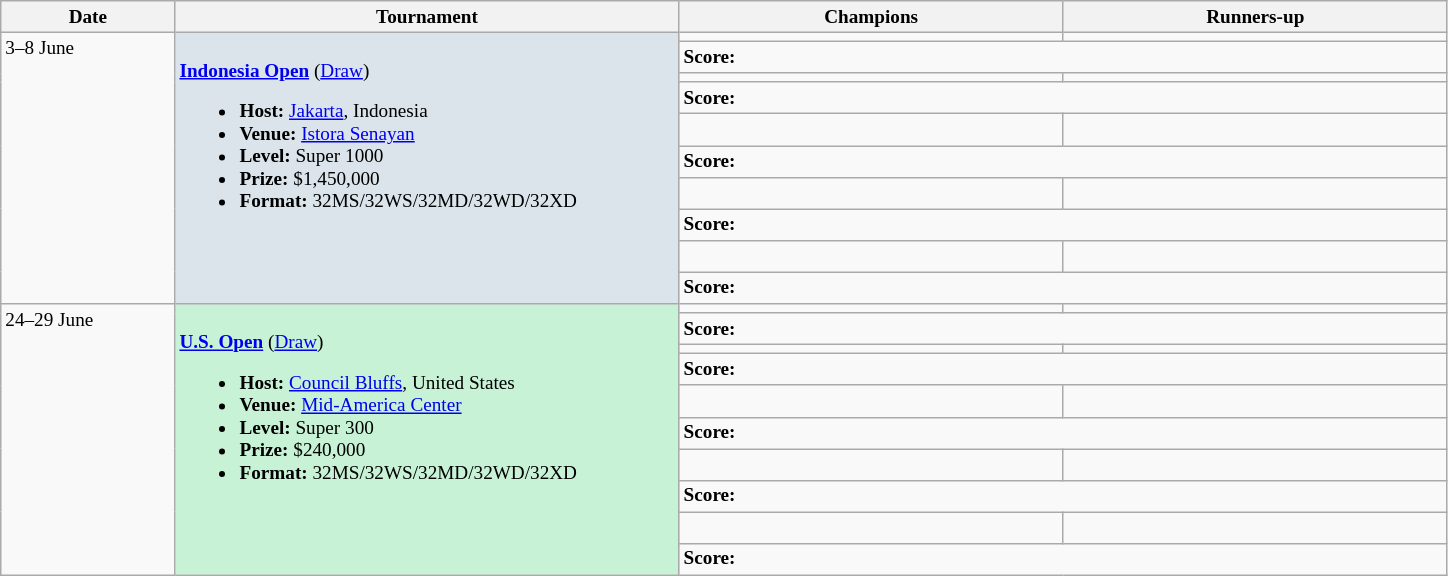<table class="wikitable" style="font-size:80%">
<tr>
<th width="110">Date</th>
<th width="330">Tournament</th>
<th width="250">Champions</th>
<th width="250">Runners-up</th>
</tr>
<tr valign="top">
<td rowspan="10">3–8 June</td>
<td bgcolor="#DAE4EA" rowspan="10"><br><strong><a href='#'>Indonesia Open</a></strong> (<a href='#'>Draw</a>)<ul><li><strong>Host:</strong> <a href='#'>Jakarta</a>, Indonesia</li><li><strong>Venue:</strong> <a href='#'>Istora Senayan</a></li><li><strong>Level:</strong> Super 1000</li><li><strong>Prize:</strong> $1,450,000</li><li><strong>Format:</strong> 32MS/32WS/32MD/32WD/32XD</li></ul></td>
<td><strong> </strong></td>
<td></td>
</tr>
<tr>
<td colspan="2"><strong>Score:</strong></td>
</tr>
<tr valign="top">
<td><strong> </strong></td>
<td></td>
</tr>
<tr>
<td colspan="2"><strong>Score:</strong></td>
</tr>
<tr valign="top">
<td><strong> <br> </strong></td>
<td> <br></td>
</tr>
<tr>
<td colspan="2"><strong>Score:</strong></td>
</tr>
<tr valign="top">
<td><strong> <br> </strong></td>
<td> <br></td>
</tr>
<tr>
<td colspan="2"><strong>Score:</strong></td>
</tr>
<tr valign="top">
<td><strong> <br> </strong></td>
<td> <br></td>
</tr>
<tr>
<td colspan="2"><strong>Score:</strong></td>
</tr>
<tr valign="top">
<td rowspan="10">24–29 June</td>
<td bgcolor="#C7F2D5" rowspan="10"><br><strong><a href='#'>U.S. Open</a></strong> (<a href='#'>Draw</a>)<ul><li><strong>Host:</strong> <a href='#'>Council Bluffs</a>, United States</li><li><strong>Venue:</strong> <a href='#'>Mid-America Center</a></li><li><strong>Level:</strong> Super 300</li><li><strong>Prize:</strong> $240,000</li><li><strong>Format:</strong> 32MS/32WS/32MD/32WD/32XD</li></ul></td>
<td><strong> </strong></td>
<td></td>
</tr>
<tr>
<td colspan="2"><strong>Score:</strong></td>
</tr>
<tr valign="top">
<td><strong> </strong></td>
<td></td>
</tr>
<tr>
<td colspan="2"><strong>Score:</strong></td>
</tr>
<tr valign="top">
<td><strong> <br> </strong></td>
<td> <br></td>
</tr>
<tr>
<td colspan="2"><strong>Score:</strong></td>
</tr>
<tr valign="top">
<td><strong> <br> </strong></td>
<td> <br></td>
</tr>
<tr>
<td colspan="2"><strong>Score:</strong></td>
</tr>
<tr valign="top">
<td><strong> <br> </strong></td>
<td> <br></td>
</tr>
<tr>
<td colspan="2"><strong>Score:</strong></td>
</tr>
</table>
